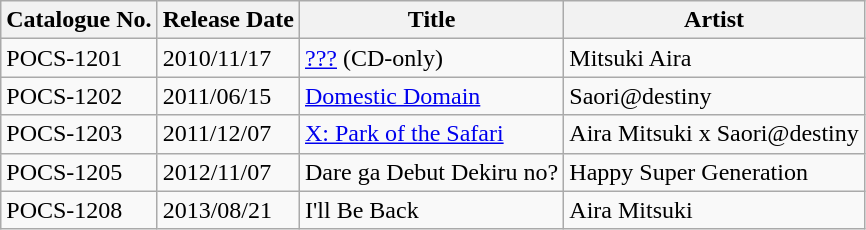<table class="wikitable">
<tr>
<th>Catalogue No.</th>
<th>Release Date</th>
<th>Title</th>
<th>Artist</th>
</tr>
<tr>
<td>POCS-1201</td>
<td>2010/11/17</td>
<td><a href='#'>???</a> (CD-only)</td>
<td>Mitsuki Aira</td>
</tr>
<tr>
<td>POCS-1202</td>
<td>2011/06/15</td>
<td><a href='#'>Domestic Domain</a></td>
<td>Saori@destiny</td>
</tr>
<tr>
<td>POCS-1203</td>
<td>2011/12/07</td>
<td><a href='#'>X: Park of the Safari</a></td>
<td>Aira Mitsuki x Saori@destiny</td>
</tr>
<tr>
<td>POCS-1205</td>
<td>2012/11/07</td>
<td>Dare ga Debut Dekiru no?</td>
<td>Happy Super Generation</td>
</tr>
<tr>
<td>POCS-1208</td>
<td>2013/08/21</td>
<td>I'll Be Back</td>
<td>Aira Mitsuki</td>
</tr>
</table>
